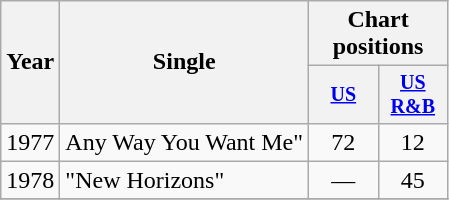<table class="wikitable" style="text-align:center;">
<tr>
<th rowspan="2">Year</th>
<th rowspan="2">Single</th>
<th colspan="2">Chart positions</th>
</tr>
<tr style="font-size:smaller;">
<th width="40"><a href='#'>US</a></th>
<th width="40"><a href='#'>US<br>R&B</a></th>
</tr>
<tr>
<td rowspan="1">1977</td>
<td align="left">Any Way You Want Me"</td>
<td>72</td>
<td>12</td>
</tr>
<tr>
<td rowspan="1">1978</td>
<td align="left">"New Horizons"</td>
<td>—</td>
<td>45</td>
</tr>
<tr>
</tr>
</table>
